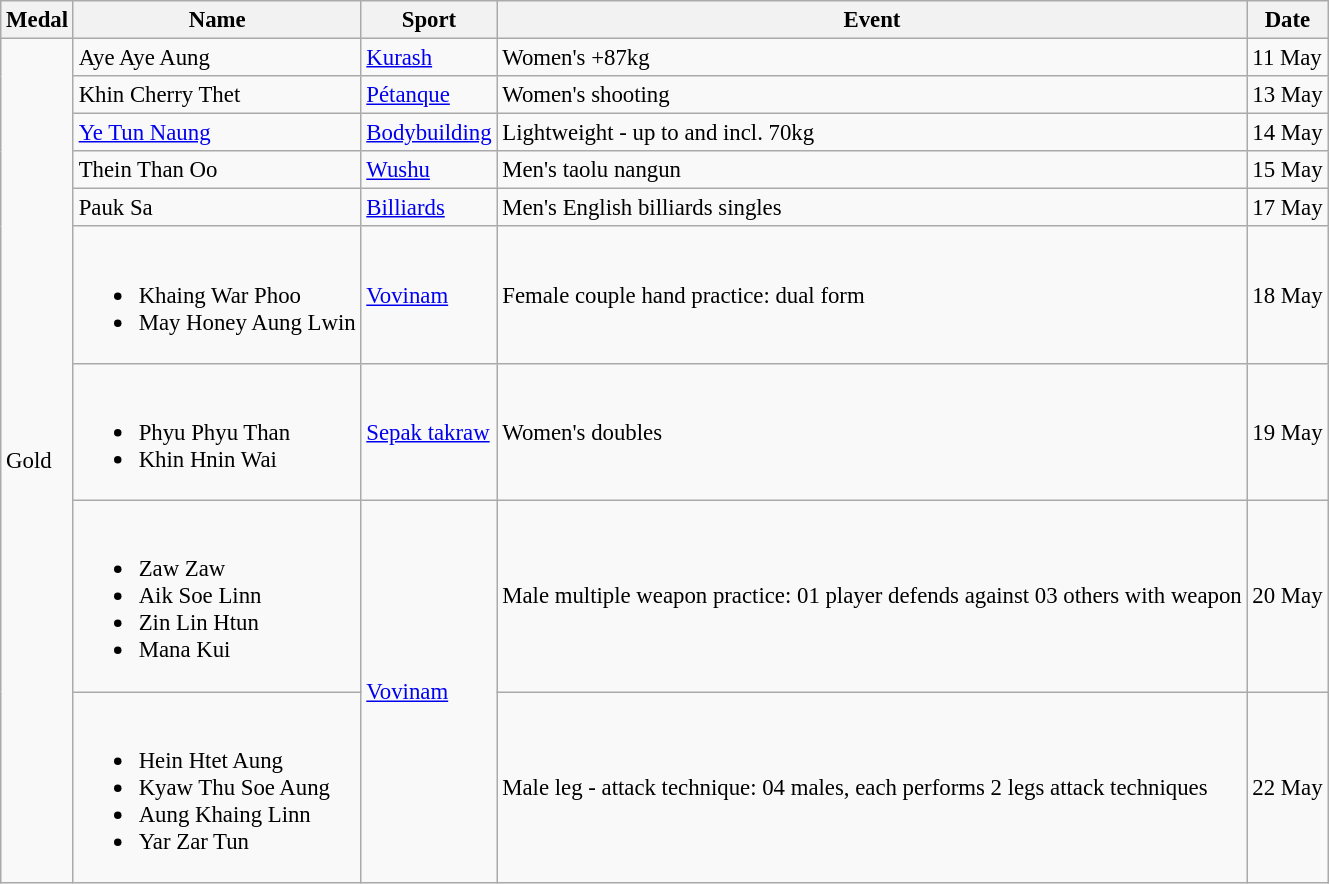<table class="wikitable sortable"  style="font-size:95%">
<tr>
<th>Medal</th>
<th>Name</th>
<th>Sport</th>
<th>Event</th>
<th>Date</th>
</tr>
<tr>
<td rowspan="9"> Gold</td>
<td>Aye Aye Aung</td>
<td><a href='#'>Kurash</a></td>
<td>Women's +87kg</td>
<td>11 May</td>
</tr>
<tr>
<td>Khin Cherry Thet</td>
<td><a href='#'>Pétanque</a></td>
<td>Women's shooting</td>
<td>13 May</td>
</tr>
<tr>
<td><a href='#'>Ye Tun Naung</a></td>
<td><a href='#'>Bodybuilding</a></td>
<td>Lightweight - up to and incl. 70kg</td>
<td>14 May</td>
</tr>
<tr>
<td>Thein Than Oo</td>
<td><a href='#'>Wushu</a></td>
<td>Men's taolu nangun</td>
<td>15 May</td>
</tr>
<tr>
<td>Pauk Sa</td>
<td><a href='#'>Billiards</a></td>
<td>Men's English billiards singles</td>
<td>17 May</td>
</tr>
<tr>
<td><br><ul><li>Khaing War Phoo</li><li>May Honey Aung Lwin</li></ul></td>
<td><a href='#'>Vovinam</a></td>
<td>Female couple hand practice: dual form</td>
<td>18 May</td>
</tr>
<tr>
<td><br><ul><li>Phyu Phyu Than</li><li>Khin Hnin Wai</li></ul></td>
<td><a href='#'>Sepak takraw</a></td>
<td>Women's doubles</td>
<td>19 May</td>
</tr>
<tr>
<td><br><ul><li>Zaw Zaw</li><li>Aik Soe Linn</li><li>Zin Lin Htun</li><li>Mana Kui</li></ul></td>
<td rowspan="2"><a href='#'>Vovinam</a></td>
<td>Male multiple weapon practice: 01 player defends against 03 others with weapon</td>
<td>20 May</td>
</tr>
<tr>
<td><br><ul><li>Hein Htet Aung</li><li>Kyaw Thu Soe Aung</li><li>Aung Khaing Linn</li><li>Yar Zar Tun</li></ul></td>
<td>Male leg - attack technique: 04 males, each performs 2 legs attack techniques</td>
<td>22 May</td>
</tr>
</table>
